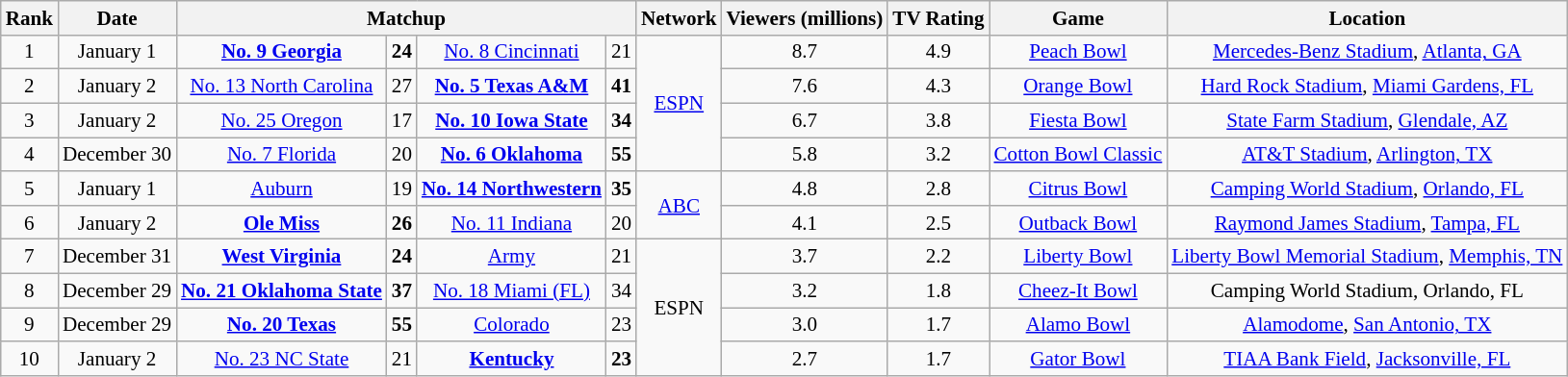<table class="wikitable" style="font-size: 88%; text-align:center">
<tr>
<th>Rank</th>
<th>Date</th>
<th colspan=4>Matchup</th>
<th>Network</th>
<th>Viewers (millions)</th>
<th>TV Rating</th>
<th>Game</th>
<th>Location</th>
</tr>
<tr>
<td>1</td>
<td>January 1</td>
<td><strong><a href='#'>No. 9 Georgia</a></strong></td>
<td><strong>24</strong></td>
<td><a href='#'>No. 8 Cincinnati</a></td>
<td>21</td>
<td rowspan="4"><a href='#'>ESPN</a></td>
<td>8.7</td>
<td>4.9</td>
<td><a href='#'>Peach Bowl</a></td>
<td><a href='#'>Mercedes-Benz Stadium</a>, <a href='#'>Atlanta, GA</a></td>
</tr>
<tr>
<td>2</td>
<td>January 2</td>
<td><a href='#'>No. 13 North Carolina</a></td>
<td>27</td>
<td><strong><a href='#'>No. 5 Texas A&M</a></strong></td>
<td><strong>41</strong></td>
<td>7.6</td>
<td>4.3</td>
<td><a href='#'>Orange Bowl</a></td>
<td><a href='#'>Hard Rock Stadium</a>, <a href='#'>Miami Gardens, FL</a></td>
</tr>
<tr>
<td>3</td>
<td>January 2</td>
<td><a href='#'>No. 25 Oregon</a></td>
<td>17</td>
<td><strong><a href='#'>No. 10 Iowa State</a></strong></td>
<td><strong>34</strong></td>
<td>6.7</td>
<td>3.8</td>
<td><a href='#'>Fiesta Bowl</a></td>
<td><a href='#'>State Farm Stadium</a>, <a href='#'>Glendale, AZ</a></td>
</tr>
<tr>
<td>4</td>
<td>December 30</td>
<td><a href='#'>No. 7 Florida</a></td>
<td>20</td>
<td><strong><a href='#'>No. 6 Oklahoma</a></strong></td>
<td><strong>55</strong></td>
<td>5.8</td>
<td>3.2</td>
<td><a href='#'>Cotton Bowl Classic</a></td>
<td><a href='#'>AT&T Stadium</a>, <a href='#'>Arlington, TX</a></td>
</tr>
<tr>
<td>5</td>
<td>January 1</td>
<td><a href='#'>Auburn</a></td>
<td>19</td>
<td><strong><a href='#'>No. 14 Northwestern</a></strong></td>
<td><strong>35</strong></td>
<td rowspan="2"><a href='#'>ABC</a></td>
<td>4.8</td>
<td>2.8</td>
<td><a href='#'>Citrus Bowl</a></td>
<td><a href='#'>Camping World Stadium</a>, <a href='#'>Orlando, FL</a></td>
</tr>
<tr>
<td>6</td>
<td>January 2</td>
<td><strong><a href='#'>Ole Miss</a></strong></td>
<td><strong>26</strong></td>
<td><a href='#'>No. 11 Indiana</a></td>
<td>20</td>
<td>4.1</td>
<td>2.5</td>
<td><a href='#'>Outback Bowl</a></td>
<td><a href='#'>Raymond James Stadium</a>, <a href='#'>Tampa, FL</a></td>
</tr>
<tr>
<td>7</td>
<td>December 31</td>
<td><strong><a href='#'>West Virginia</a></strong></td>
<td><strong>24</strong></td>
<td><a href='#'>Army</a></td>
<td>21</td>
<td rowspan="4">ESPN</td>
<td>3.7</td>
<td>2.2</td>
<td><a href='#'>Liberty Bowl</a></td>
<td><a href='#'>Liberty Bowl Memorial Stadium</a>, <a href='#'>Memphis, TN</a></td>
</tr>
<tr>
<td>8</td>
<td>December 29</td>
<td><strong><a href='#'>No. 21 Oklahoma State</a></strong></td>
<td><strong>37</strong></td>
<td><a href='#'>No. 18 Miami (FL)</a></td>
<td>34</td>
<td>3.2</td>
<td>1.8</td>
<td><a href='#'>Cheez-It Bowl</a></td>
<td>Camping World Stadium, Orlando, FL</td>
</tr>
<tr>
<td>9</td>
<td>December 29</td>
<td><strong><a href='#'>No. 20 Texas</a></strong></td>
<td><strong>55</strong></td>
<td><a href='#'>Colorado</a></td>
<td>23</td>
<td>3.0</td>
<td>1.7</td>
<td><a href='#'>Alamo Bowl</a></td>
<td><a href='#'>Alamodome</a>, <a href='#'>San Antonio, TX</a></td>
</tr>
<tr>
<td>10</td>
<td>January 2</td>
<td><a href='#'>No. 23 NC State</a></td>
<td>21</td>
<td><strong><a href='#'>Kentucky</a></strong></td>
<td><strong>23</strong></td>
<td>2.7</td>
<td>1.7</td>
<td><a href='#'>Gator Bowl</a></td>
<td><a href='#'>TIAA Bank Field</a>, <a href='#'>Jacksonville, FL</a></td>
</tr>
</table>
